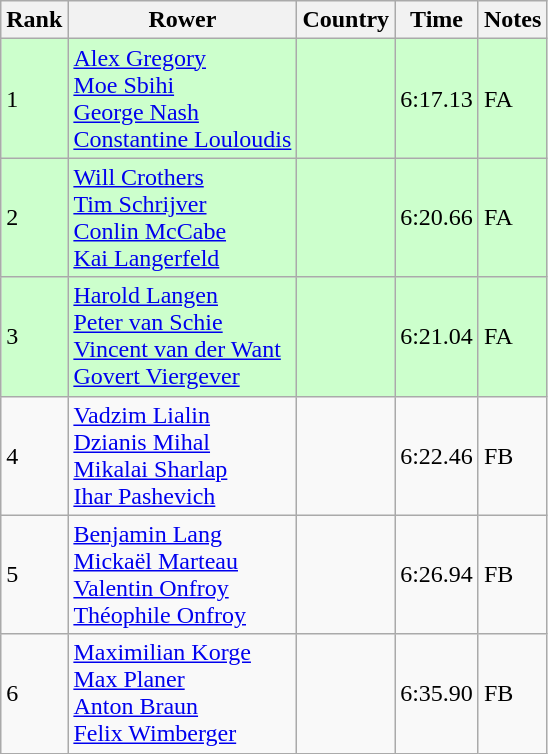<table class="wikitable">
<tr>
<th>Rank</th>
<th>Rower</th>
<th>Country</th>
<th>Time</th>
<th>Notes</th>
</tr>
<tr bgcolor=ccffcc>
<td>1</td>
<td><a href='#'>Alex Gregory</a><br><a href='#'>Moe Sbihi</a><br><a href='#'>George Nash</a><br><a href='#'>Constantine Louloudis</a></td>
<td></td>
<td>6:17.13</td>
<td>FA</td>
</tr>
<tr bgcolor=ccffcc>
<td>2</td>
<td><a href='#'>Will Crothers</a><br><a href='#'>Tim Schrijver</a><br><a href='#'>Conlin McCabe</a><br><a href='#'>Kai Langerfeld</a></td>
<td></td>
<td>6:20.66</td>
<td>FA</td>
</tr>
<tr bgcolor=ccffcc>
<td>3</td>
<td><a href='#'>Harold Langen</a><br><a href='#'>Peter van Schie</a><br><a href='#'>Vincent van der Want</a><br><a href='#'>Govert Viergever</a></td>
<td></td>
<td>6:21.04</td>
<td>FA</td>
</tr>
<tr>
<td>4</td>
<td><a href='#'>Vadzim Lialin</a><br><a href='#'>Dzianis Mihal</a><br><a href='#'>Mikalai Sharlap</a><br><a href='#'>Ihar Pashevich</a></td>
<td></td>
<td>6:22.46</td>
<td>FB</td>
</tr>
<tr>
<td>5</td>
<td><a href='#'>Benjamin Lang</a><br><a href='#'>Mickaël Marteau</a><br><a href='#'>Valentin Onfroy</a><br><a href='#'>Théophile Onfroy</a></td>
<td></td>
<td>6:26.94</td>
<td>FB</td>
</tr>
<tr>
<td>6</td>
<td><a href='#'>Maximilian Korge</a><br><a href='#'>Max Planer</a><br><a href='#'>Anton Braun</a><br><a href='#'>Felix Wimberger</a></td>
<td></td>
<td>6:35.90</td>
<td>FB</td>
</tr>
</table>
